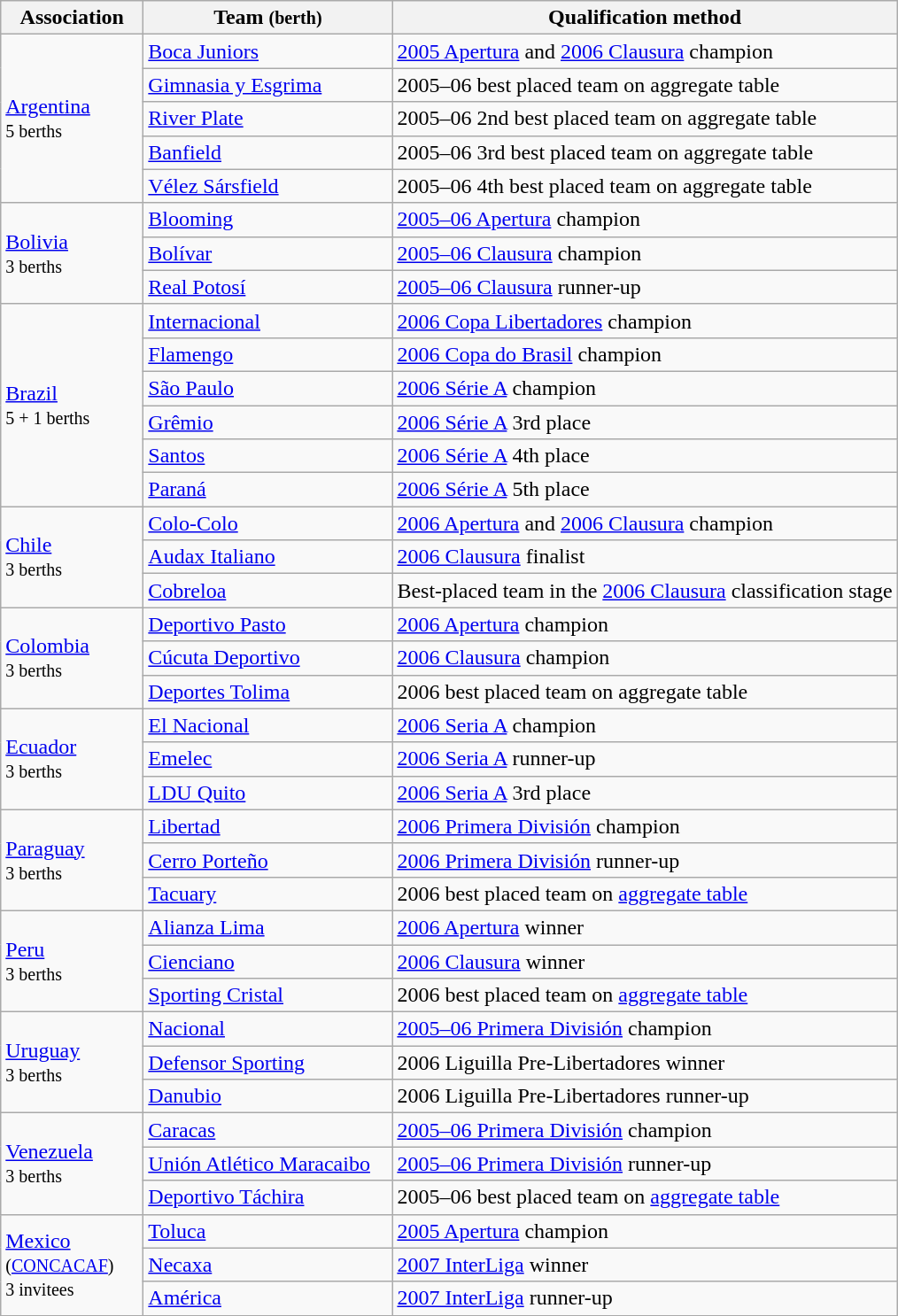<table class="wikitable">
<tr>
<th width=100>Association</th>
<th width=180>Team <small>(berth)</small></th>
<th>Qualification method</th>
</tr>
<tr>
<td rowspan="5"> <a href='#'>Argentina</a><br><small>5 berths</small></td>
<td><a href='#'>Boca Juniors</a></td>
<td><a href='#'>2005 Apertura</a> and <a href='#'>2006 Clausura</a> champion</td>
</tr>
<tr>
<td><a href='#'>Gimnasia y Esgrima</a></td>
<td>2005–06 best placed team on aggregate table</td>
</tr>
<tr>
<td><a href='#'>River Plate</a></td>
<td>2005–06 2nd best placed team on aggregate table</td>
</tr>
<tr>
<td><a href='#'>Banfield</a></td>
<td>2005–06 3rd best placed team on aggregate table</td>
</tr>
<tr>
<td><a href='#'>Vélez Sársfield</a></td>
<td>2005–06 4th best placed team on aggregate table</td>
</tr>
<tr>
<td rowspan="3"> <a href='#'>Bolivia</a><br><small>3 berths</small></td>
<td><a href='#'>Blooming</a></td>
<td><a href='#'>2005–06 Apertura</a> champion</td>
</tr>
<tr>
<td><a href='#'>Bolívar</a></td>
<td><a href='#'>2005–06 Clausura</a> champion</td>
</tr>
<tr>
<td><a href='#'>Real Potosí</a></td>
<td><a href='#'>2005–06 Clausura</a> runner-up</td>
</tr>
<tr>
<td rowspan="6"> <a href='#'>Brazil</a><br><small>5 + 1 berths</small></td>
<td><a href='#'>Internacional</a></td>
<td><a href='#'>2006 Copa Libertadores</a> champion</td>
</tr>
<tr>
<td><a href='#'>Flamengo</a></td>
<td><a href='#'>2006 Copa do Brasil</a> champion</td>
</tr>
<tr>
<td><a href='#'>São Paulo</a></td>
<td><a href='#'>2006 Série A</a> champion</td>
</tr>
<tr>
<td><a href='#'>Grêmio</a></td>
<td><a href='#'>2006 Série A</a> 3rd place</td>
</tr>
<tr>
<td><a href='#'>Santos</a></td>
<td><a href='#'>2006 Série A</a> 4th place</td>
</tr>
<tr>
<td><a href='#'>Paraná</a></td>
<td><a href='#'>2006 Série A</a> 5th place</td>
</tr>
<tr>
<td rowspan="3"> <a href='#'>Chile</a><br><small>3 berths</small></td>
<td><a href='#'>Colo-Colo</a></td>
<td><a href='#'>2006 Apertura</a> and <a href='#'>2006 Clausura</a> champion</td>
</tr>
<tr>
<td><a href='#'>Audax Italiano</a></td>
<td><a href='#'>2006 Clausura</a> finalist</td>
</tr>
<tr>
<td><a href='#'>Cobreloa</a></td>
<td>Best-placed team in the <a href='#'>2006 Clausura</a> classification stage</td>
</tr>
<tr>
<td rowspan="3"> <a href='#'>Colombia</a><br><small>3 berths</small></td>
<td><a href='#'>Deportivo Pasto</a></td>
<td><a href='#'>2006 Apertura</a> champion</td>
</tr>
<tr>
<td><a href='#'>Cúcuta Deportivo</a></td>
<td><a href='#'>2006 Clausura</a> champion</td>
</tr>
<tr>
<td><a href='#'>Deportes Tolima</a></td>
<td>2006 best placed team on aggregate table</td>
</tr>
<tr>
<td rowspan="3"> <a href='#'>Ecuador</a><br><small>3 berths</small></td>
<td><a href='#'>El Nacional</a></td>
<td><a href='#'>2006 Seria A</a> champion</td>
</tr>
<tr>
<td><a href='#'>Emelec</a></td>
<td><a href='#'>2006 Seria A</a> runner-up</td>
</tr>
<tr>
<td><a href='#'>LDU Quito</a></td>
<td><a href='#'>2006 Seria A</a> 3rd place</td>
</tr>
<tr>
<td rowspan="3"> <a href='#'>Paraguay</a><br><small>3 berths</small></td>
<td><a href='#'>Libertad</a></td>
<td><a href='#'>2006 Primera División</a> champion</td>
</tr>
<tr>
<td><a href='#'>Cerro Porteño</a></td>
<td><a href='#'>2006 Primera División</a> runner-up</td>
</tr>
<tr>
<td><a href='#'>Tacuary</a></td>
<td>2006 best placed team on <a href='#'>aggregate table</a></td>
</tr>
<tr>
<td rowspan="3"> <a href='#'>Peru</a><br><small>3 berths</small></td>
<td><a href='#'>Alianza Lima</a></td>
<td><a href='#'>2006 Apertura</a> winner</td>
</tr>
<tr>
<td><a href='#'>Cienciano</a></td>
<td><a href='#'>2006 Clausura</a> winner</td>
</tr>
<tr>
<td><a href='#'>Sporting Cristal</a></td>
<td>2006 best placed team on <a href='#'>aggregate table</a></td>
</tr>
<tr>
<td rowspan="3"> <a href='#'>Uruguay</a><br><small>3 berths</small></td>
<td><a href='#'>Nacional</a></td>
<td><a href='#'>2005–06 Primera División</a> champion</td>
</tr>
<tr>
<td><a href='#'>Defensor Sporting</a></td>
<td>2006 Liguilla Pre-Libertadores winner</td>
</tr>
<tr>
<td><a href='#'>Danubio</a></td>
<td>2006 Liguilla Pre-Libertadores runner-up</td>
</tr>
<tr runner>
<td rowspan="3"> <a href='#'>Venezuela</a><br><small>3 berths</small></td>
<td><a href='#'>Caracas</a></td>
<td><a href='#'>2005–06 Primera División</a> champion</td>
</tr>
<tr>
<td><a href='#'>Unión Atlético Maracaibo</a></td>
<td><a href='#'>2005–06 Primera División</a> runner-up</td>
</tr>
<tr>
<td><a href='#'>Deportivo Táchira</a></td>
<td>2005–06 best placed team on <a href='#'>aggregate table</a></td>
</tr>
<tr>
<td rowspan="3"> <a href='#'>Mexico</a><br><small>(<a href='#'>CONCACAF</a>)<br>3 invitees</small></td>
<td><a href='#'>Toluca</a></td>
<td><a href='#'>2005 Apertura</a> champion</td>
</tr>
<tr>
<td><a href='#'>Necaxa</a></td>
<td><a href='#'>2007 InterLiga</a> winner</td>
</tr>
<tr>
<td><a href='#'>América</a></td>
<td><a href='#'>2007 InterLiga</a> runner-up</td>
</tr>
</table>
